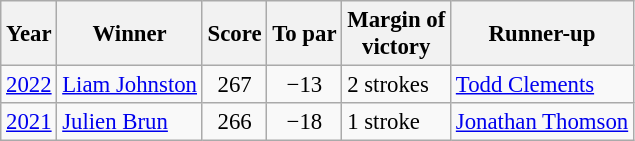<table class=wikitable style="font-size:95%">
<tr>
<th>Year</th>
<th>Winner</th>
<th>Score</th>
<th>To par</th>
<th>Margin of<br>victory</th>
<th>Runner-up</th>
</tr>
<tr>
<td><a href='#'>2022</a></td>
<td> <a href='#'>Liam Johnston</a></td>
<td align=center>267</td>
<td align=center>−13</td>
<td>2 strokes</td>
<td> <a href='#'>Todd Clements</a></td>
</tr>
<tr>
<td><a href='#'>2021</a></td>
<td> <a href='#'>Julien Brun</a></td>
<td align=center>266</td>
<td align=center>−18</td>
<td>1 stroke</td>
<td> <a href='#'>Jonathan Thomson</a></td>
</tr>
</table>
